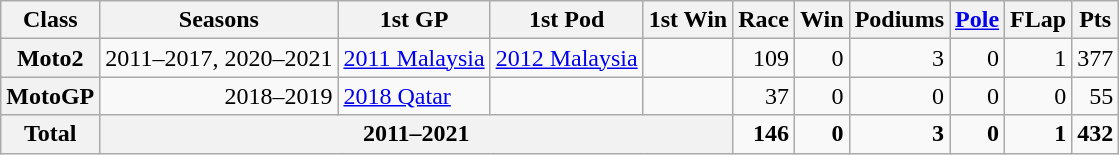<table class="wikitable" style="text-align:right">
<tr>
<th>Class</th>
<th>Seasons</th>
<th>1st GP</th>
<th>1st Pod</th>
<th>1st Win</th>
<th>Race</th>
<th>Win</th>
<th>Podiums</th>
<th><a href='#'>Pole</a></th>
<th>FLap</th>
<th>Pts</th>
</tr>
<tr>
<th>Moto2</th>
<td>2011–2017, 2020–2021</td>
<td style="text-align:left;"><a href='#'>2011 Malaysia</a></td>
<td style="text-align:left;"><a href='#'>2012 Malaysia</a></td>
<td style="text-align:left;"></td>
<td>109</td>
<td>0</td>
<td>3</td>
<td>0</td>
<td>1</td>
<td>377</td>
</tr>
<tr>
<th>MotoGP</th>
<td>2018–2019</td>
<td align="left"><a href='#'>2018 Qatar</a></td>
<td align="left"></td>
<td align="left"></td>
<td>37</td>
<td>0</td>
<td>0</td>
<td>0</td>
<td>0</td>
<td>55</td>
</tr>
<tr>
<th>Total</th>
<th colspan=4>2011–2021</th>
<td><strong>146</strong></td>
<td><strong>0</strong></td>
<td><strong>3</strong></td>
<td><strong>0</strong></td>
<td><strong>1</strong></td>
<td><strong>432</strong></td>
</tr>
</table>
